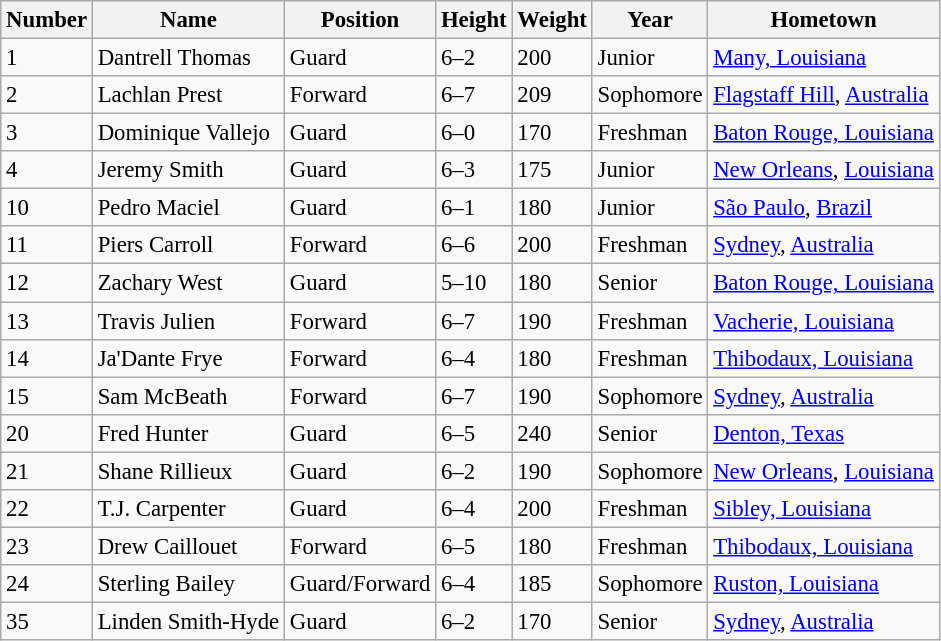<table class="wikitable" style="font-size: 95%;">
<tr>
<th>Number</th>
<th>Name</th>
<th>Position</th>
<th>Height</th>
<th>Weight</th>
<th>Year</th>
<th>Hometown</th>
</tr>
<tr>
<td>1</td>
<td>Dantrell Thomas</td>
<td>Guard</td>
<td>6–2</td>
<td>200</td>
<td>Junior</td>
<td><a href='#'>Many, Louisiana</a></td>
</tr>
<tr>
<td>2</td>
<td>Lachlan Prest</td>
<td>Forward</td>
<td>6–7</td>
<td>209</td>
<td>Sophomore</td>
<td><a href='#'>Flagstaff Hill</a>, <a href='#'>Australia</a></td>
</tr>
<tr>
<td>3</td>
<td>Dominique Vallejo</td>
<td>Guard</td>
<td>6–0</td>
<td>170</td>
<td>Freshman</td>
<td><a href='#'>Baton Rouge, Louisiana</a></td>
</tr>
<tr>
<td>4</td>
<td>Jeremy Smith</td>
<td>Guard</td>
<td>6–3</td>
<td>175</td>
<td>Junior</td>
<td><a href='#'>New Orleans</a>, <a href='#'>Louisiana</a></td>
</tr>
<tr>
<td>10</td>
<td>Pedro Maciel</td>
<td>Guard</td>
<td>6–1</td>
<td>180</td>
<td>Junior</td>
<td><a href='#'>São Paulo</a>, <a href='#'>Brazil</a></td>
</tr>
<tr>
<td>11</td>
<td>Piers Carroll</td>
<td>Forward</td>
<td>6–6</td>
<td>200</td>
<td>Freshman</td>
<td><a href='#'>Sydney</a>, <a href='#'>Australia</a></td>
</tr>
<tr>
<td>12</td>
<td>Zachary West</td>
<td>Guard</td>
<td>5–10</td>
<td>180</td>
<td>Senior</td>
<td><a href='#'>Baton Rouge, Louisiana</a></td>
</tr>
<tr>
<td>13</td>
<td>Travis Julien</td>
<td>Forward</td>
<td>6–7</td>
<td>190</td>
<td>Freshman</td>
<td><a href='#'>Vacherie, Louisiana</a></td>
</tr>
<tr>
<td>14</td>
<td>Ja'Dante Frye</td>
<td>Forward</td>
<td>6–4</td>
<td>180</td>
<td>Freshman</td>
<td><a href='#'>Thibodaux, Louisiana</a></td>
</tr>
<tr>
<td>15</td>
<td>Sam McBeath</td>
<td>Forward</td>
<td>6–7</td>
<td>190</td>
<td>Sophomore</td>
<td><a href='#'>Sydney</a>, <a href='#'>Australia</a></td>
</tr>
<tr>
<td>20</td>
<td>Fred Hunter</td>
<td>Guard</td>
<td>6–5</td>
<td>240</td>
<td>Senior</td>
<td><a href='#'>Denton, Texas</a></td>
</tr>
<tr>
<td>21</td>
<td>Shane Rillieux</td>
<td>Guard</td>
<td>6–2</td>
<td>190</td>
<td>Sophomore</td>
<td><a href='#'>New Orleans</a>, <a href='#'>Louisiana</a></td>
</tr>
<tr>
<td>22</td>
<td>T.J. Carpenter</td>
<td>Guard</td>
<td>6–4</td>
<td>200</td>
<td>Freshman</td>
<td><a href='#'>Sibley, Louisiana</a></td>
</tr>
<tr>
<td>23</td>
<td>Drew Caillouet</td>
<td>Forward</td>
<td>6–5</td>
<td>180</td>
<td>Freshman</td>
<td><a href='#'>Thibodaux, Louisiana</a></td>
</tr>
<tr>
<td>24</td>
<td>Sterling Bailey</td>
<td>Guard/Forward</td>
<td>6–4</td>
<td>185</td>
<td>Sophomore</td>
<td><a href='#'>Ruston, Louisiana</a></td>
</tr>
<tr>
<td>35</td>
<td>Linden Smith-Hyde</td>
<td>Guard</td>
<td>6–2</td>
<td>170</td>
<td>Senior</td>
<td><a href='#'>Sydney</a>, <a href='#'>Australia</a></td>
</tr>
</table>
